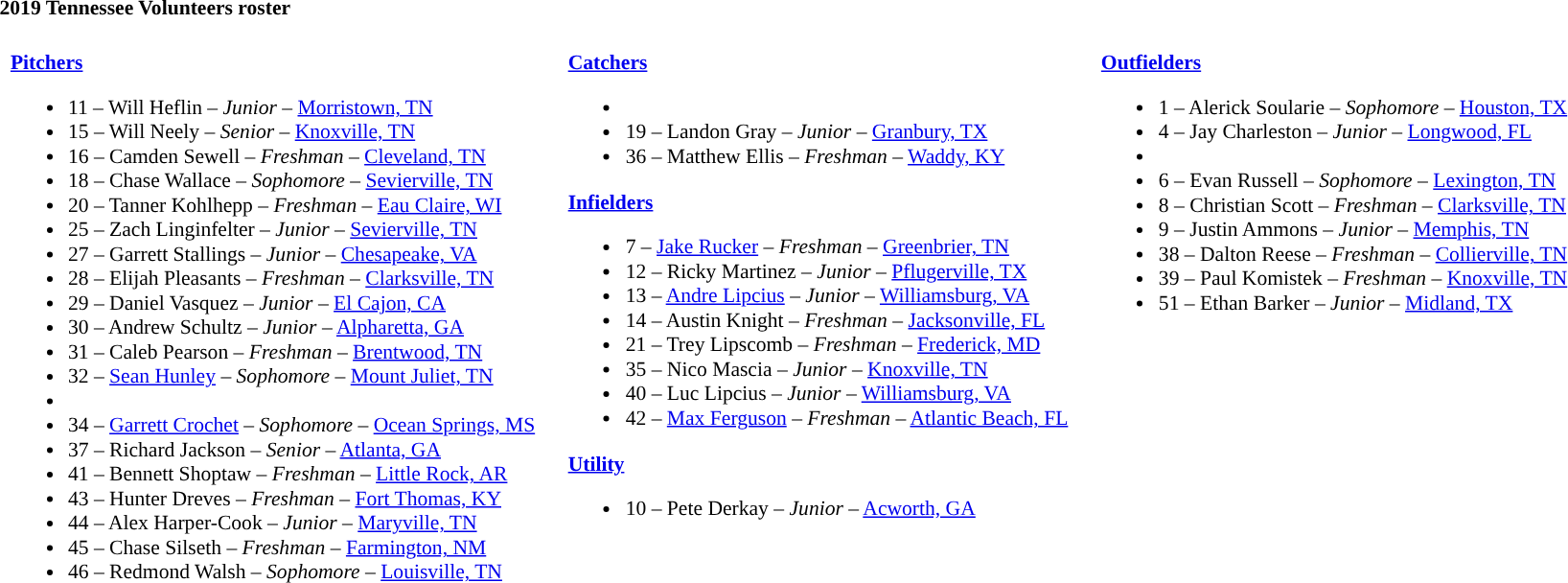<table class="toccolours" style="text-align: left; font-size:90%;">
<tr>
<th colspan="9">2019 Tennessee Volunteers roster</th>
</tr>
<tr>
<td width="03"> </td>
<td valign="top"><br><strong><a href='#'>Pitchers</a></strong><ul><li>11 – Will Heflin – <em>Junior</em> – <a href='#'>Morristown, TN</a></li><li>15 – Will Neely – <em>Senior</em> – <a href='#'>Knoxville, TN</a></li><li>16 – Camden Sewell – <em>Freshman</em> – <a href='#'>Cleveland, TN</a></li><li>18 – Chase Wallace – <em>Sophomore</em> – <a href='#'>Sevierville, TN</a></li><li>20 – Tanner Kohlhepp – <em>Freshman</em> – <a href='#'>Eau Claire, WI</a></li><li>25 – Zach Linginfelter – <em>Junior</em> – <a href='#'>Sevierville, TN</a></li><li>27 – Garrett Stallings – <em>Junior</em> – <a href='#'>Chesapeake, VA</a></li><li>28 – Elijah Pleasants – <em>Freshman</em> – <a href='#'>Clarksville, TN</a></li><li>29 – Daniel Vasquez –  <em>Junior</em> – <a href='#'>El Cajon, CA</a></li><li>30 – Andrew Schultz – <em>Junior</em> – <a href='#'>Alpharetta, GA</a></li><li>31 – Caleb Pearson – <em>Freshman</em> – <a href='#'>Brentwood, TN</a></li><li>32 – <a href='#'>Sean Hunley</a> – <em>Sophomore</em> – <a href='#'>Mount Juliet, TN</a></li><li></li><li>34 – <a href='#'>Garrett Crochet</a> – <em>Sophomore</em> – <a href='#'>Ocean Springs, MS</a></li><li>37 – Richard Jackson –  <em>Senior</em> – <a href='#'>Atlanta, GA</a></li><li>41 – Bennett Shoptaw – <em>Freshman</em> – <a href='#'>Little Rock, AR</a></li><li>43 – Hunter Dreves – <em>Freshman</em> – <a href='#'>Fort Thomas, KY</a></li><li>44 – Alex Harper-Cook –  <em>Junior</em> – <a href='#'>Maryville, TN</a></li><li>45 – Chase Silseth – <em>Freshman</em> – <a href='#'>Farmington, NM</a></li><li>46 – Redmond Walsh –  <em>Sophomore</em> – <a href='#'>Louisville, TN</a></li></ul></td>
<td width="15"> </td>
<td valign="top"><br><strong><a href='#'>Catchers</a></strong><ul><li></li><li>19 – Landon Gray – <em>Junior</em> – <a href='#'>Granbury, TX</a></li><li>36 – Matthew Ellis – <em>Freshman</em> – <a href='#'>Waddy, KY</a></li></ul><strong><a href='#'>Infielders</a></strong><ul><li>7 – <a href='#'>Jake Rucker</a> – <em>Freshman</em> – <a href='#'>Greenbrier, TN</a></li><li>12 – Ricky Martinez – <em>Junior</em> – <a href='#'>Pflugerville, TX</a></li><li>13 – <a href='#'>Andre Lipcius</a> – <em>Junior</em> – <a href='#'>Williamsburg, VA</a></li><li>14 – Austin Knight – <em>Freshman</em> – <a href='#'>Jacksonville, FL</a></li><li>21 – Trey Lipscomb – <em>Freshman</em> – <a href='#'>Frederick, MD</a></li><li>35 – Nico Mascia –  <em>Junior</em> – <a href='#'>Knoxville, TN</a></li><li>40 – Luc Lipcius – <em>Junior</em> – <a href='#'>Williamsburg, VA</a></li><li>42 – <a href='#'>Max Ferguson</a> – <em>Freshman</em> – <a href='#'>Atlantic Beach, FL</a></li></ul><strong><a href='#'>Utility</a></strong><ul><li>10 – Pete Derkay – <em>Junior</em> – <a href='#'>Acworth, GA</a></li></ul></td>
<td width="15"> </td>
<td valign="top"><br><strong><a href='#'>Outfielders</a></strong><ul><li>1 – Alerick Soularie – <em>Sophomore</em> – <a href='#'>Houston, TX</a></li><li>4 – Jay Charleston – <em>Junior</em> – <a href='#'>Longwood, FL</a></li><li></li><li>6 – Evan Russell – <em>Sophomore</em> – <a href='#'>Lexington, TN</a></li><li>8 – Christian Scott – <em>Freshman</em> – <a href='#'>Clarksville, TN</a></li><li>9 – Justin Ammons – <em>Junior</em> – <a href='#'>Memphis, TN</a></li><li>38 – Dalton Reese – <em>Freshman</em> – <a href='#'>Collierville, TN</a></li><li>39 – Paul Komistek – <em>Freshman</em> – <a href='#'>Knoxville, TN</a></li><li>51 – Ethan Barker – <em>Junior</em> – <a href='#'>Midland, TX</a></li></ul></td>
</tr>
</table>
